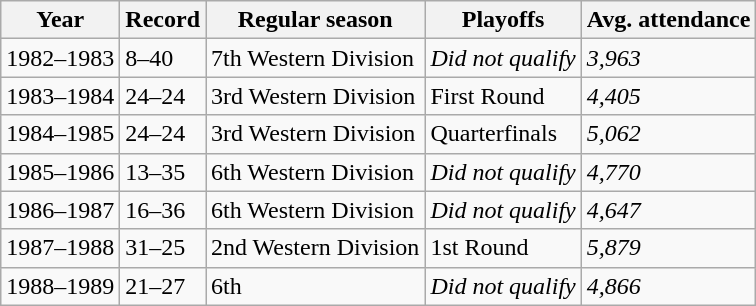<table class="wikitable">
<tr>
<th>Year</th>
<th>Record</th>
<th>Regular season</th>
<th>Playoffs</th>
<th>Avg. attendance</th>
</tr>
<tr>
<td>1982–1983</td>
<td>8–40</td>
<td>7th Western Division</td>
<td><em>Did not qualify</em></td>
<td><em>3,963</em></td>
</tr>
<tr>
<td>1983–1984</td>
<td>24–24</td>
<td>3rd Western Division</td>
<td>First Round</td>
<td><em>4,405</em></td>
</tr>
<tr>
<td>1984–1985</td>
<td>24–24</td>
<td>3rd Western Division</td>
<td>Quarterfinals</td>
<td><em>5,062</em></td>
</tr>
<tr>
<td>1985–1986</td>
<td>13–35</td>
<td>6th Western Division</td>
<td><em>Did not qualify</em></td>
<td><em>4,770</em></td>
</tr>
<tr>
<td>1986–1987</td>
<td>16–36</td>
<td>6th Western Division</td>
<td><em>Did not qualify</em></td>
<td><em>4,647</em></td>
</tr>
<tr>
<td>1987–1988</td>
<td>31–25</td>
<td>2nd Western Division</td>
<td>1st Round</td>
<td><em>5,879</em></td>
</tr>
<tr>
<td>1988–1989</td>
<td>21–27</td>
<td>6th</td>
<td><em>Did not qualify</em></td>
<td><em>4,866</em></td>
</tr>
</table>
